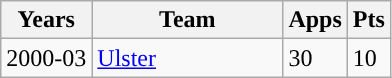<table class="wikitable" style="text-align:left;">
<tr>
<th>Years</th>
<th width=120px>Team</th>
<th>Apps</th>
<th>Pts</th>
</tr>
<tr>
<td>2000-03</td>
<td><a href='#'>Ulster</a></td>
<td>30</td>
<td>10</td>
</tr>
</table>
